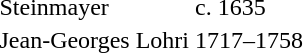<table>
<tr>
<td>Steinmayer</td>
<td>c. 1635</td>
</tr>
<tr>
<td>Jean-Georges Lohri</td>
<td>1717–1758</td>
</tr>
</table>
